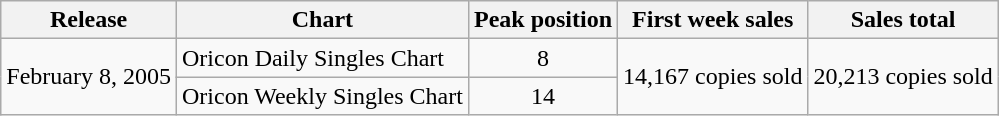<table class="wikitable">
<tr>
<th>Release</th>
<th>Chart</th>
<th>Peak position</th>
<th>First week sales</th>
<th>Sales total</th>
</tr>
<tr>
<td rowspan="2">February 8, 2005</td>
<td>Oricon Daily Singles Chart</td>
<td align="center">8</td>
<td rowspan="2">14,167 copies sold</td>
<td rowspan="2">20,213 copies sold</td>
</tr>
<tr>
<td>Oricon Weekly Singles Chart</td>
<td align="center">14</td>
</tr>
</table>
